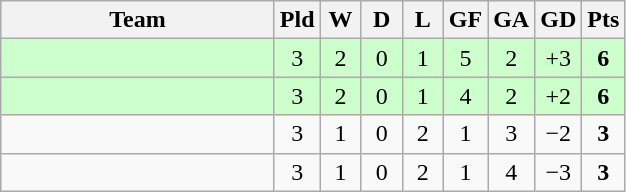<table class="wikitable" style="text-align:center;">
<tr>
<th width=175>Team</th>
<th width=20 abbr="Played">Pld</th>
<th width=20 abbr="Won">W</th>
<th width=20 abbr="Drawn">D</th>
<th width=20 abbr="Lost">L</th>
<th width=20 abbr="Goals for">GF</th>
<th width=20 abbr="Goals against">GA</th>
<th width=20 abbr="Goal difference">GD</th>
<th width=20 abbr="Points">Pts</th>
</tr>
<tr bgcolor=ccffcc>
<td align=left></td>
<td>3</td>
<td>2</td>
<td>0</td>
<td>1</td>
<td>5</td>
<td>2</td>
<td>+3</td>
<td><strong>6</strong></td>
</tr>
<tr bgcolor=ccffcc>
<td align=left></td>
<td>3</td>
<td>2</td>
<td>0</td>
<td>1</td>
<td>4</td>
<td>2</td>
<td>+2</td>
<td><strong>6</strong></td>
</tr>
<tr bgcolor=>
<td align=left></td>
<td>3</td>
<td>1</td>
<td>0</td>
<td>2</td>
<td>1</td>
<td>3</td>
<td>−2</td>
<td><strong>3</strong></td>
</tr>
<tr bgcolor=>
<td align=left></td>
<td>3</td>
<td>1</td>
<td>0</td>
<td>2</td>
<td>1</td>
<td>4</td>
<td>−3</td>
<td><strong>3</strong></td>
</tr>
</table>
